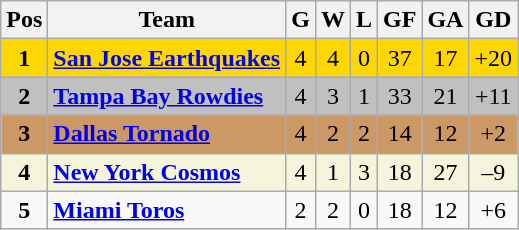<table class="wikitable sortable">
<tr>
<th>Pos</th>
<th>Team</th>
<th>G</th>
<th>W</th>
<th>L</th>
<th>GF</th>
<th>GA</th>
<th>GD</th>
</tr>
<tr style="background:gold;">
<td align=center><strong>1</strong></td>
<td><strong><a href='#'>San Jose Earthquakes</a></strong></td>
<td align=center>4</td>
<td align=center>4</td>
<td align=center>0</td>
<td align=center>37</td>
<td align=center>17</td>
<td align=center>+20</td>
</tr>
<tr style="background:silver;">
<td align=center><strong>2</strong></td>
<td><strong><a href='#'>Tampa Bay Rowdies</a></strong></td>
<td align=center>4</td>
<td align=center>3</td>
<td align=center>1</td>
<td align=center>33</td>
<td align=center>21</td>
<td align=center>+11</td>
</tr>
<tr style="background:#c96;">
<td align=center><strong>3</strong></td>
<td><strong><a href='#'>Dallas Tornado</a></strong></td>
<td align=center>4</td>
<td align=center>2</td>
<td align=center>2</td>
<td align=center>14</td>
<td align=center>12</td>
<td align=center>+2</td>
</tr>
<tr style="background:beige;">
<td align=center><strong>4</strong></td>
<td><strong><a href='#'>New York Cosmos</a></strong></td>
<td align=center>4</td>
<td align=center>1</td>
<td align=center>3</td>
<td align=center>18</td>
<td align=center>27</td>
<td align=center>–9</td>
</tr>
<tr>
<td align=center><strong>5</strong></td>
<td><strong><a href='#'>Miami Toros</a></strong></td>
<td align=center>2</td>
<td align=center>2</td>
<td align=center>0</td>
<td align=center>18</td>
<td align=center>12</td>
<td align=center>+6</td>
</tr>
</table>
